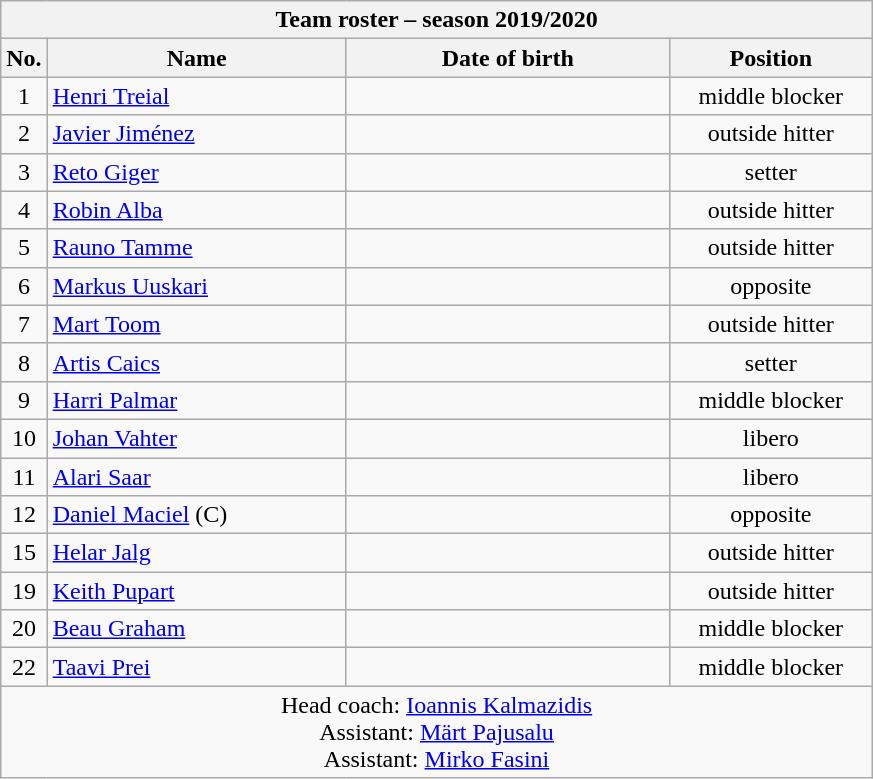<table class="wikitable collapsible collapsed sortable" style="font-size:100%; text-align:center;">
<tr>
<th colspan=6>Team roster – season 2019/2020</th>
</tr>
<tr>
<th>No.</th>
<th style="width:12em">Name</th>
<th style="width:13em">Date of birth</th>
<th style="width:8em">Position</th>
</tr>
<tr>
<td>1</td>
<td align=left> <a href='#'>Henri Treial</a></td>
<td align=right></td>
<td>middle blocker</td>
</tr>
<tr>
<td>2</td>
<td align=left> <a href='#'>Javier Jiménez</a></td>
<td align=right></td>
<td>outside hitter</td>
</tr>
<tr>
<td>3</td>
<td align=left> <a href='#'>Reto Giger</a></td>
<td align=right></td>
<td>setter</td>
</tr>
<tr>
<td>4</td>
<td align=left> <a href='#'>Robin Alba</a></td>
<td align=right></td>
<td>outside hitter</td>
</tr>
<tr>
<td>5</td>
<td align=left> <a href='#'>Rauno Tamme</a></td>
<td align=right></td>
<td>outside hitter</td>
</tr>
<tr>
<td>6</td>
<td align=left> <a href='#'>Markus Uuskari</a></td>
<td align=right></td>
<td>opposite</td>
</tr>
<tr>
<td>7</td>
<td align=left> <a href='#'>Mart Toom</a></td>
<td align=right></td>
<td>outside hitter</td>
</tr>
<tr>
<td>8</td>
<td align=left> <a href='#'>Artis Caics</a></td>
<td align=right></td>
<td>setter</td>
</tr>
<tr>
<td>9</td>
<td align=left> <a href='#'>Harri Palmar</a></td>
<td align=right></td>
<td>middle blocker</td>
</tr>
<tr>
<td>10</td>
<td align=left> <a href='#'>Johan Vahter</a></td>
<td align=right></td>
<td>libero</td>
</tr>
<tr>
<td>11</td>
<td align=left> <a href='#'>Alari Saar</a></td>
<td align=right></td>
<td>libero</td>
</tr>
<tr>
<td>12</td>
<td align=left> <a href='#'>Daniel Maciel</a> (C)</td>
<td align=right></td>
<td>opposite</td>
</tr>
<tr>
<td>15</td>
<td align=left> <a href='#'>Helar Jalg</a></td>
<td align=right></td>
<td>outside hitter</td>
</tr>
<tr>
<td>19</td>
<td align=left> <a href='#'>Keith Pupart</a></td>
<td align=right></td>
<td>outside hitter</td>
</tr>
<tr>
<td>20</td>
<td align=left> <a href='#'>Beau Graham</a></td>
<td align=right></td>
<td>middle blocker</td>
</tr>
<tr>
<td>22</td>
<td align=left> <a href='#'>Taavi Prei</a></td>
<td align=right></td>
<td>middle blocker</td>
</tr>
<tr>
<td colspan=4>Head coach:   <a href='#'>Ioannis Kalmazidis</a><br>Assistant:  <a href='#'>Märt Pajusalu</a><br>Assistant:  <a href='#'>Mirko Fasini</a></td>
</tr>
</table>
